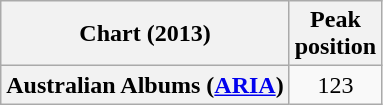<table class="wikitable plainrowheaders">
<tr>
<th scope="col">Chart (2013)</th>
<th scope="col">Peak<br>position</th>
</tr>
<tr>
<th scope="row">Australian Albums (<a href='#'>ARIA</a>)</th>
<td align="center">123</td>
</tr>
</table>
